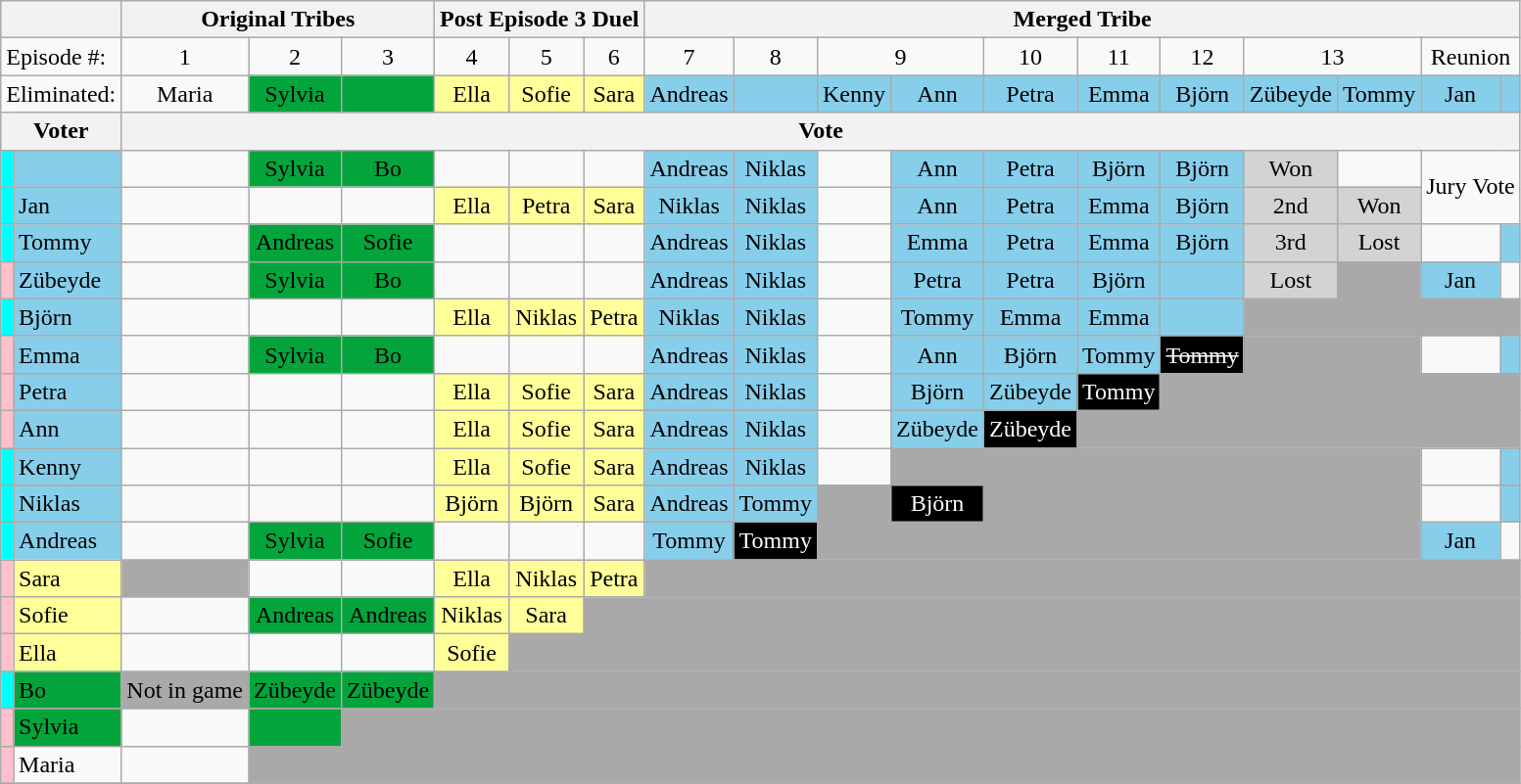<table class="wikitable" style="text-align:center">
<tr>
<th colspan=2></th>
<th colspan=3>Original Tribes</th>
<th colspan=3>Post Episode 3 Duel</th>
<th colspan=11>Merged Tribe</th>
</tr>
<tr>
<td colspan=2 style="text-align:left">Episode #:</td>
<td>1</td>
<td>2</td>
<td>3</td>
<td>4</td>
<td>5</td>
<td colspan=1>6</td>
<td>7</td>
<td>8</td>
<td colspan=2>9</td>
<td>10</td>
<td>11</td>
<td>12</td>
<td colspan=2>13</td>
<td colspan=2>Reunion</td>
</tr>
<tr>
<td colspan=2 style="text-align:left">Eliminated:</td>
<td>Maria<br></td>
<td style="background:#04a43c">Sylvia<br></td>
<td style="background:#04a43c"><br></td>
<td style="background:#FFFF99">Ella<br></td>
<td style="background:#FFFF99">Sofie<br></td>
<td style="background:#FFFF99">Sara<br></td>
<td style="background:skyblue">Andreas<br></td>
<td style="background:skyblue"><br></td>
<td style="background:skyblue">Kenny<br></td>
<td style="background:skyblue">Ann<br></td>
<td style="background:skyblue">Petra<br></td>
<td style="background:skyblue">Emma<br></td>
<td style="background:skyblue">Björn<br></td>
<td style="background:skyblue">Zübeyde<br></td>
<td style="background:skyblue">Tommy<br></td>
<td style="background:skyblue">Jan<br></td>
<td style="background:skyblue"><br></td>
</tr>
<tr>
<th colspan=2>Voter</th>
<th colspan=17>Vote</th>
</tr>
<tr>
<td style="background:cyan"></td>
<td style="text-align:left; background:skyblue"></td>
<td></td>
<td style="background:#04a43c">Sylvia</td>
<td style="background:#04a43c">Bo</td>
<td></td>
<td></td>
<td></td>
<td style="background:skyblue">Andreas</td>
<td style="background:skyblue">Niklas</td>
<td></td>
<td style="background:skyblue">Ann</td>
<td style="background:skyblue">Petra</td>
<td style="background:skyblue">Björn</td>
<td style="background:skyblue">Björn</td>
<td bgcolor="lightgray">Won</td>
<td></td>
<td colspan=2 rowspan=2>Jury Vote</td>
</tr>
<tr>
<td style="background:cyan"></td>
<td style="text-align:left; background:skyblue">Jan</td>
<td></td>
<td></td>
<td></td>
<td style="background:#FFFF99">Ella</td>
<td style="background:#FFFF99">Petra</td>
<td style="background:#FFFF99">Sara</td>
<td style="background:skyblue">Niklas</td>
<td style="background:skyblue">Niklas</td>
<td></td>
<td style="background:skyblue">Ann</td>
<td style="background:skyblue">Petra</td>
<td style="background:skyblue">Emma</td>
<td style="background:skyblue">Björn</td>
<td bgcolor="lightgray">2nd</td>
<td bgcolor="lightgray">Won</td>
</tr>
<tr>
<td style="background:cyan"></td>
<td style="text-align:left; background:skyblue">Tommy</td>
<td></td>
<td style="background:#04a43c">Andreas</td>
<td style="background:#04a43c">Sofie</td>
<td></td>
<td></td>
<td></td>
<td style="background:skyblue">Andreas</td>
<td style="background:skyblue">Niklas</td>
<td></td>
<td style="background:skyblue">Emma</td>
<td style="background:skyblue">Petra</td>
<td style="background:skyblue">Emma</td>
<td style="background:skyblue">Björn</td>
<td bgcolor="lightgray">3rd</td>
<td bgcolor="lightgray">Lost</td>
<td></td>
<td style="background:skyblue"></td>
</tr>
<tr>
<td style="background:pink"></td>
<td style="text-align:left; background:skyblue">Zübeyde</td>
<td></td>
<td style="background:#04a43c">Sylvia</td>
<td style="background:#04a43c">Bo</td>
<td></td>
<td></td>
<td></td>
<td style="background:skyblue">Andreas</td>
<td style="background:skyblue">Niklas</td>
<td></td>
<td style="background:skyblue">Petra</td>
<td style="background:skyblue">Petra</td>
<td style="background:skyblue">Björn</td>
<td style="background:skyblue"></td>
<td bgcolor="lightgray">Lost</td>
<td bgcolor="darkgray"></td>
<td style="background:skyblue">Jan</td>
<td></td>
</tr>
<tr>
<td style="background:cyan"></td>
<td style="text-align:left; background:skyblue">Björn</td>
<td></td>
<td></td>
<td></td>
<td style="background:#FFFF99">Ella</td>
<td style="background:#FFFF99">Niklas</td>
<td style="background:#FFFF99">Petra</td>
<td style="background:skyblue">Niklas</td>
<td style="background:skyblue">Niklas</td>
<td></td>
<td style="background:skyblue">Tommy</td>
<td style="background:skyblue">Emma</td>
<td style="background:skyblue">Emma</td>
<td style="background:skyblue"></td>
<td style="background:darkgray" colspan=4></td>
</tr>
<tr>
<td style="background:pink"></td>
<td style="text-align:left; background:skyblue">Emma</td>
<td></td>
<td style="background:#04a43c">Sylvia</td>
<td style="background:#04a43c">Bo</td>
<td></td>
<td></td>
<td></td>
<td style="background:skyblue">Andreas</td>
<td style="background:skyblue">Niklas</td>
<td></td>
<td style="background:skyblue">Ann</td>
<td style="background:skyblue">Björn</td>
<td style="background:skyblue">Tommy</td>
<td style="background:black; color:white"><s>Tommy</s></td>
<td style="background:darkgray" colspan=2></td>
<td></td>
<td style="background:skyblue"></td>
</tr>
<tr>
<td style="background:pink"></td>
<td style="text-align:left; background:skyblue">Petra</td>
<td></td>
<td></td>
<td></td>
<td style="background:#FFFF99">Ella</td>
<td style="background:#FFFF99">Sofie</td>
<td style="background:#FFFF99">Sara</td>
<td style="background:skyblue">Andreas</td>
<td style="background:skyblue">Niklas</td>
<td></td>
<td style="background:skyblue">Björn</td>
<td style="background:skyblue">Zübeyde</td>
<td style="background:black; color:white;">Tommy</td>
<td style="background:darkgray" colspan=5></td>
</tr>
<tr>
<td style="background:pink"></td>
<td style="text-align:left; background:skyblue">Ann</td>
<td></td>
<td></td>
<td></td>
<td style="background:#FFFF99">Ella</td>
<td style="background:#FFFF99">Sofie</td>
<td style="background:#FFFF99">Sara</td>
<td style="background:skyblue">Andreas</td>
<td style="background:skyblue">Niklas</td>
<td></td>
<td style="background:skyblue">Zübeyde</td>
<td style="background:black; color:white;">Zübeyde</td>
<td style="background:darkgray" colspan=6></td>
</tr>
<tr>
<td style="background:cyan"></td>
<td style="text-align:left; background:skyblue">Kenny</td>
<td></td>
<td></td>
<td></td>
<td style="background:#FFFF99">Ella</td>
<td style="background:#FFFF99">Sofie</td>
<td style="background:#FFFF99">Sara</td>
<td style="background:skyblue">Andreas</td>
<td style="background:skyblue">Niklas</td>
<td></td>
<td style="background:darkgray" colspan=6></td>
<td></td>
<td style="background:skyblue"></td>
</tr>
<tr>
<td style="background:cyan"></td>
<td style="text-align:left; background:skyblue">Niklas</td>
<td></td>
<td></td>
<td></td>
<td style="background:#FFFF99">Björn</td>
<td style="background:#FFFF99">Björn</td>
<td style="background:#FFFF99">Sara</td>
<td style="background:skyblue">Andreas</td>
<td style="background:skyblue">Tommy</td>
<td style="background:darkgray" colspan=1></td>
<td style="background:black; color:white;">Björn</td>
<td style="background:darkgray" colspan=5></td>
<td></td>
<td style="background:skyblue"></td>
</tr>
<tr>
<td style="background:cyan"></td>
<td style="text-align:left; background:skyblue">Andreas</td>
<td></td>
<td style="background:#04a43c">Sylvia</td>
<td style="background:#04a43c">Sofie</td>
<td></td>
<td></td>
<td></td>
<td style="background:skyblue">Tommy</td>
<td style="background:black; color:white;">Tommy</td>
<td style="background:darkgray" colspan=7></td>
<td style="background:skyblue">Jan</td>
<td></td>
</tr>
<tr>
<td style="background:pink"></td>
<td style="text-align:left; background:#FFFF99">Sara</td>
<td style="background:darkgray"></td>
<td></td>
<td></td>
<td style="background:#FFFF99">Ella</td>
<td style="background:#FFFF99">Niklas</td>
<td style="background:#FFFF99">Petra</td>
<td style="background:darkgray" colspan=11></td>
</tr>
<tr>
<td style="background:pink"></td>
<td style="text-align:left; background:#FFFF99">Sofie</td>
<td></td>
<td style="background:#04a43c">Andreas</td>
<td style="background:#04a43c">Andreas</td>
<td style="background:#FFFF99">Niklas</td>
<td style="background:#FFFF99">Sara</td>
<td style="background:darkgray" colspan=12></td>
</tr>
<tr>
<td style="background:pink"></td>
<td style="text-align:left; background:#FFFF99">Ella</td>
<td></td>
<td></td>
<td></td>
<td style="background:#FFFF99">Sofie</td>
<td style="background:darkgray" colspan=13></td>
</tr>
<tr>
<td style="background:cyan"></td>
<td style="text-align:left; background:#04a43c">Bo</td>
<td style="background:darkgray">Not in game</td>
<td style="background:#04a43c">Zübeyde</td>
<td style="background:#04a43c">Zübeyde</td>
<td style="background:darkgray" colspan=14></td>
</tr>
<tr>
<td style="background:pink"></td>
<td style="text-align:left; background:#04a43c">Sylvia</td>
<td></td>
<td style="background:#04a43c"></td>
<td style="background:darkgray" colspan=15></td>
</tr>
<tr>
<td style="background:pink"></td>
<td style="text-align:left">Maria</td>
<td></td>
<td style="background:darkgray" colspan=16></td>
</tr>
<tr>
</tr>
</table>
